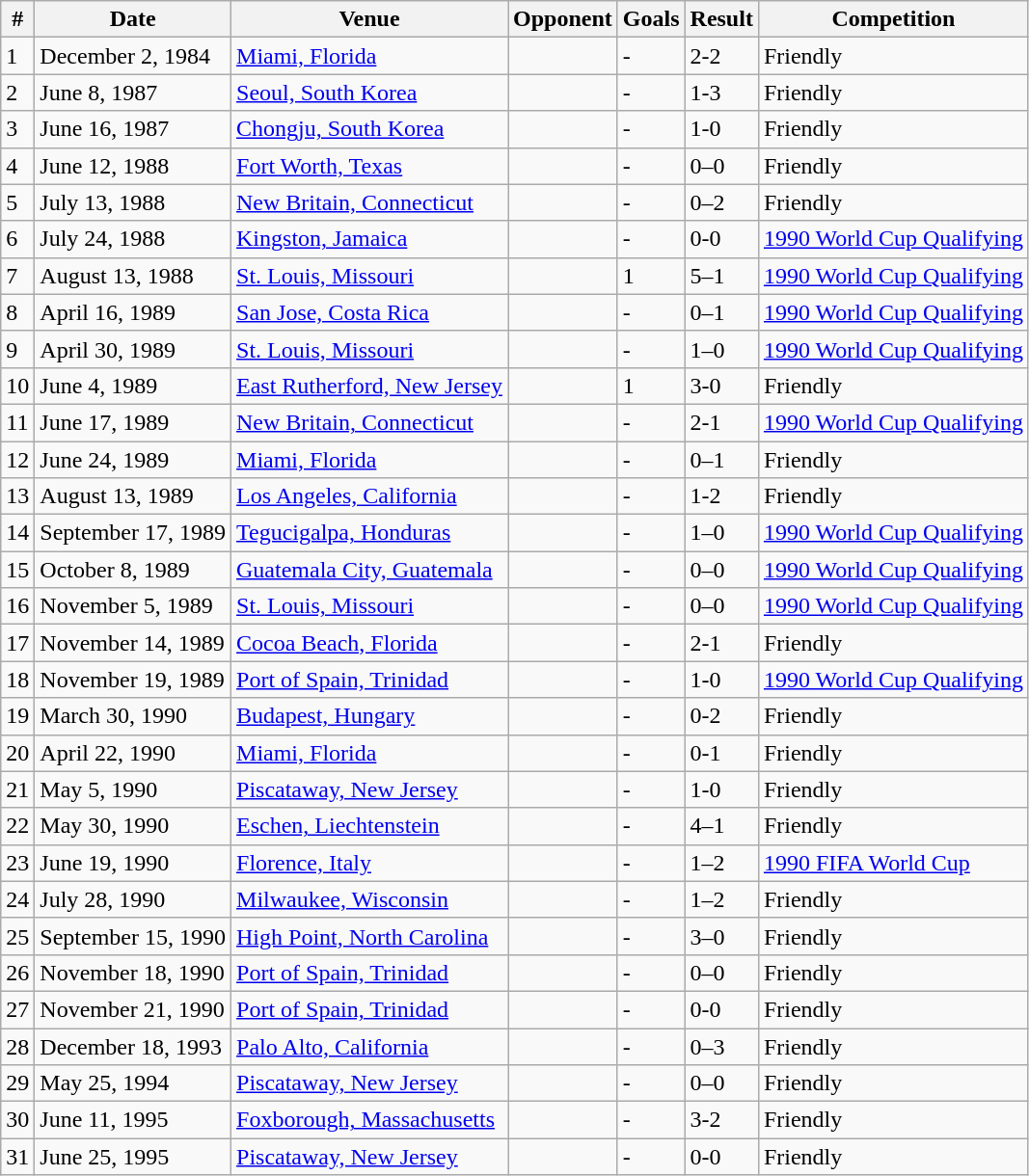<table class="wikitable collapsible collapsed">
<tr>
<th>#</th>
<th>Date</th>
<th>Venue</th>
<th>Opponent</th>
<th>Goals</th>
<th>Result</th>
<th>Competition</th>
</tr>
<tr>
<td>1</td>
<td>December 2, 1984</td>
<td><a href='#'>Miami, Florida</a></td>
<td></td>
<td>-</td>
<td>2-2</td>
<td>Friendly</td>
</tr>
<tr>
<td>2</td>
<td>June 8, 1987</td>
<td><a href='#'>Seoul, South Korea</a></td>
<td></td>
<td>-</td>
<td>1-3</td>
<td>Friendly</td>
</tr>
<tr>
<td>3</td>
<td>June 16, 1987</td>
<td><a href='#'>Chongju, South Korea</a></td>
<td></td>
<td>-</td>
<td>1-0</td>
<td>Friendly</td>
</tr>
<tr>
<td>4</td>
<td>June 12, 1988</td>
<td><a href='#'>Fort Worth, Texas</a></td>
<td></td>
<td>-</td>
<td>0–0</td>
<td>Friendly</td>
</tr>
<tr>
<td>5</td>
<td>July 13, 1988</td>
<td><a href='#'>New Britain, Connecticut</a></td>
<td></td>
<td>-</td>
<td>0–2</td>
<td>Friendly</td>
</tr>
<tr>
<td>6</td>
<td>July 24, 1988</td>
<td><a href='#'>Kingston, Jamaica</a></td>
<td></td>
<td>-</td>
<td>0-0</td>
<td><a href='#'>1990 World Cup Qualifying</a></td>
</tr>
<tr>
<td>7</td>
<td>August 13, 1988</td>
<td><a href='#'>St. Louis, Missouri</a></td>
<td></td>
<td>1</td>
<td>5–1</td>
<td><a href='#'>1990 World Cup Qualifying</a></td>
</tr>
<tr>
<td>8</td>
<td>April 16, 1989</td>
<td><a href='#'>San Jose, Costa Rica</a></td>
<td></td>
<td>-</td>
<td>0–1</td>
<td><a href='#'>1990 World Cup Qualifying</a></td>
</tr>
<tr>
<td>9</td>
<td>April 30, 1989</td>
<td><a href='#'>St. Louis, Missouri</a></td>
<td></td>
<td>-</td>
<td>1–0</td>
<td><a href='#'>1990 World Cup Qualifying</a></td>
</tr>
<tr>
<td>10</td>
<td>June 4, 1989</td>
<td><a href='#'>East Rutherford, New Jersey</a></td>
<td></td>
<td>1</td>
<td>3-0</td>
<td>Friendly</td>
</tr>
<tr>
<td>11</td>
<td>June 17, 1989</td>
<td><a href='#'>New Britain, Connecticut</a></td>
<td></td>
<td>-</td>
<td>2-1</td>
<td><a href='#'>1990 World Cup Qualifying</a></td>
</tr>
<tr>
<td>12</td>
<td>June 24, 1989</td>
<td><a href='#'>Miami, Florida</a></td>
<td></td>
<td>-</td>
<td>0–1</td>
<td>Friendly</td>
</tr>
<tr>
<td>13</td>
<td>August 13, 1989</td>
<td><a href='#'>Los Angeles, California</a></td>
<td></td>
<td>-</td>
<td>1-2</td>
<td>Friendly</td>
</tr>
<tr>
<td>14</td>
<td>September 17, 1989</td>
<td><a href='#'>Tegucigalpa, Honduras</a></td>
<td></td>
<td>-</td>
<td>1–0</td>
<td><a href='#'>1990 World Cup Qualifying</a></td>
</tr>
<tr>
<td>15</td>
<td>October 8, 1989</td>
<td><a href='#'>Guatemala City, Guatemala</a></td>
<td></td>
<td>-</td>
<td>0–0</td>
<td><a href='#'>1990 World Cup Qualifying</a></td>
</tr>
<tr>
<td>16</td>
<td>November 5, 1989</td>
<td><a href='#'>St. Louis, Missouri</a></td>
<td></td>
<td>-</td>
<td>0–0</td>
<td><a href='#'>1990 World Cup Qualifying</a></td>
</tr>
<tr>
<td>17</td>
<td>November 14, 1989</td>
<td><a href='#'>Cocoa Beach, Florida</a></td>
<td></td>
<td>-</td>
<td>2-1</td>
<td>Friendly</td>
</tr>
<tr>
<td>18</td>
<td>November 19, 1989</td>
<td><a href='#'>Port of Spain, Trinidad</a></td>
<td></td>
<td>-</td>
<td>1-0</td>
<td><a href='#'>1990 World Cup Qualifying</a></td>
</tr>
<tr>
<td>19</td>
<td>March 30, 1990</td>
<td><a href='#'>Budapest, Hungary</a></td>
<td></td>
<td>-</td>
<td>0-2</td>
<td>Friendly</td>
</tr>
<tr>
<td>20</td>
<td>April 22, 1990</td>
<td><a href='#'>Miami, Florida</a></td>
<td></td>
<td>-</td>
<td>0-1</td>
<td>Friendly</td>
</tr>
<tr>
<td>21</td>
<td>May 5, 1990</td>
<td><a href='#'>Piscataway, New Jersey</a></td>
<td></td>
<td>-</td>
<td>1-0</td>
<td>Friendly</td>
</tr>
<tr>
<td>22</td>
<td>May 30, 1990</td>
<td><a href='#'>Eschen, Liechtenstein</a></td>
<td></td>
<td>-</td>
<td>4–1</td>
<td>Friendly</td>
</tr>
<tr>
<td>23</td>
<td>June 19, 1990</td>
<td><a href='#'>Florence, Italy</a></td>
<td></td>
<td>-</td>
<td>1–2</td>
<td><a href='#'>1990 FIFA World Cup</a></td>
</tr>
<tr>
<td>24</td>
<td>July 28, 1990</td>
<td><a href='#'>Milwaukee, Wisconsin</a></td>
<td></td>
<td>-</td>
<td>1–2</td>
<td>Friendly</td>
</tr>
<tr>
<td>25</td>
<td>September 15, 1990</td>
<td><a href='#'>High Point, North Carolina</a></td>
<td></td>
<td>-</td>
<td>3–0</td>
<td>Friendly</td>
</tr>
<tr>
<td>26</td>
<td>November 18, 1990</td>
<td><a href='#'>Port of Spain, Trinidad</a></td>
<td></td>
<td>-</td>
<td>0–0</td>
<td>Friendly</td>
</tr>
<tr>
<td>27</td>
<td>November 21, 1990</td>
<td><a href='#'>Port of Spain, Trinidad</a></td>
<td></td>
<td>-</td>
<td>0-0</td>
<td>Friendly</td>
</tr>
<tr>
<td>28</td>
<td>December 18, 1993</td>
<td><a href='#'>Palo Alto, California</a></td>
<td></td>
<td>-</td>
<td>0–3</td>
<td>Friendly</td>
</tr>
<tr>
<td>29</td>
<td>May 25, 1994</td>
<td><a href='#'>Piscataway, New Jersey</a></td>
<td></td>
<td>-</td>
<td>0–0</td>
<td>Friendly</td>
</tr>
<tr>
<td>30</td>
<td>June 11, 1995</td>
<td><a href='#'>Foxborough, Massachusetts</a></td>
<td></td>
<td>-</td>
<td>3-2</td>
<td>Friendly</td>
</tr>
<tr>
<td>31</td>
<td>June 25, 1995</td>
<td><a href='#'>Piscataway, New Jersey</a></td>
<td></td>
<td>-</td>
<td>0-0</td>
<td>Friendly</td>
</tr>
</table>
